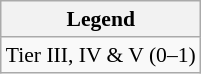<table class=wikitable style="font-size:90%">
<tr>
<th>Legend</th>
</tr>
<tr>
<td>Tier III, IV & V (0–1)</td>
</tr>
</table>
